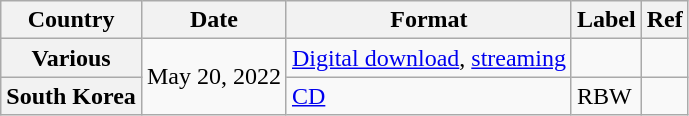<table class="wikitable plainrowheaders">
<tr>
<th>Country</th>
<th>Date</th>
<th>Format</th>
<th>Label</th>
<th>Ref</th>
</tr>
<tr>
<th scope="row">Various</th>
<td rowspan="2">May 20, 2022</td>
<td><a href='#'>Digital download</a>, <a href='#'>streaming</a></td>
<td></td>
<td></td>
</tr>
<tr>
<th scope="row">South Korea</th>
<td><a href='#'>CD</a></td>
<td>RBW</td>
<td></td>
</tr>
</table>
